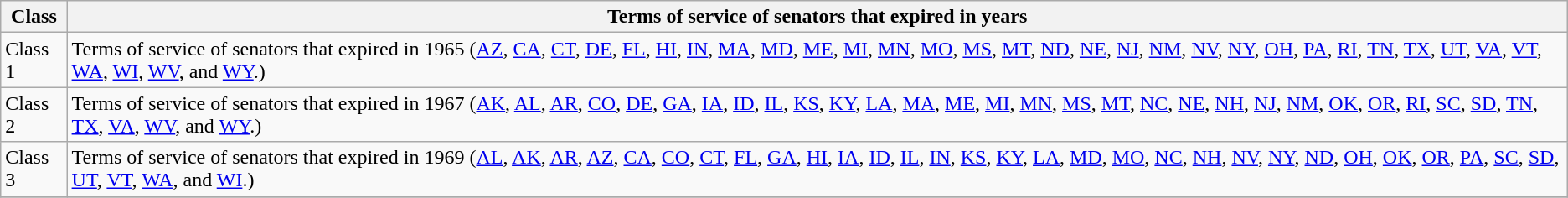<table class="wikitable sortable">
<tr valign=bottom>
<th>Class</th>
<th>Terms of service of senators that expired in years</th>
</tr>
<tr>
<td>Class 1</td>
<td>Terms of service of senators that expired in 1965 (<a href='#'>AZ</a>, <a href='#'>CA</a>, <a href='#'>CT</a>, <a href='#'>DE</a>, <a href='#'>FL</a>, <a href='#'>HI</a>, <a href='#'>IN</a>, <a href='#'>MA</a>, <a href='#'>MD</a>, <a href='#'>ME</a>,  <a href='#'>MI</a>, <a href='#'>MN</a>, <a href='#'>MO</a>, <a href='#'>MS</a>, <a href='#'>MT</a>, <a href='#'>ND</a>, <a href='#'>NE</a>, <a href='#'>NJ</a>, <a href='#'>NM</a>, <a href='#'>NV</a>, <a href='#'>NY</a>, <a href='#'>OH</a>, <a href='#'>PA</a>, <a href='#'>RI</a>, <a href='#'>TN</a>, <a href='#'>TX</a>, <a href='#'>UT</a>, <a href='#'>VA</a>, <a href='#'>VT</a>, <a href='#'>WA</a>, <a href='#'>WI</a>, <a href='#'>WV</a>, and <a href='#'>WY</a>.)</td>
</tr>
<tr>
<td>Class 2</td>
<td>Terms of service of senators that expired in 1967 (<a href='#'>AK</a>, <a href='#'>AL</a>, <a href='#'>AR</a>, <a href='#'>CO</a>, <a href='#'>DE</a>, <a href='#'>GA</a>, <a href='#'>IA</a>, <a href='#'>ID</a>, <a href='#'>IL</a>, <a href='#'>KS</a>, <a href='#'>KY</a>, <a href='#'>LA</a>, <a href='#'>MA</a>, <a href='#'>ME</a>, <a href='#'>MI</a>, <a href='#'>MN</a>, <a href='#'>MS</a>, <a href='#'>MT</a>, <a href='#'>NC</a>, <a href='#'>NE</a>, <a href='#'>NH</a>, <a href='#'>NJ</a>, <a href='#'>NM</a>, <a href='#'>OK</a>, <a href='#'>OR</a>, <a href='#'>RI</a>, <a href='#'>SC</a>, <a href='#'>SD</a>, <a href='#'>TN</a>, <a href='#'>TX</a>, <a href='#'>VA</a>, <a href='#'>WV</a>, and <a href='#'>WY</a>.)</td>
</tr>
<tr>
<td>Class 3</td>
<td>Terms of service of senators that expired in 1969 (<a href='#'>AL</a>, <a href='#'>AK</a>, <a href='#'>AR</a>, <a href='#'>AZ</a>, <a href='#'>CA</a>, <a href='#'>CO</a>, <a href='#'>CT</a>, <a href='#'>FL</a>, <a href='#'>GA</a>, <a href='#'>HI</a>, <a href='#'>IA</a>, <a href='#'>ID</a>, <a href='#'>IL</a>, <a href='#'>IN</a>, <a href='#'>KS</a>, <a href='#'>KY</a>, <a href='#'>LA</a>, <a href='#'>MD</a>, <a href='#'>MO</a>, <a href='#'>NC</a>, <a href='#'>NH</a>, <a href='#'>NV</a>, <a href='#'>NY</a>, <a href='#'>ND</a>, <a href='#'>OH</a>, <a href='#'>OK</a>, <a href='#'>OR</a>, <a href='#'>PA</a>, <a href='#'>SC</a>, <a href='#'>SD</a>, <a href='#'>UT</a>, <a href='#'>VT</a>, <a href='#'>WA</a>, and <a href='#'>WI</a>.)</td>
</tr>
<tr>
</tr>
</table>
